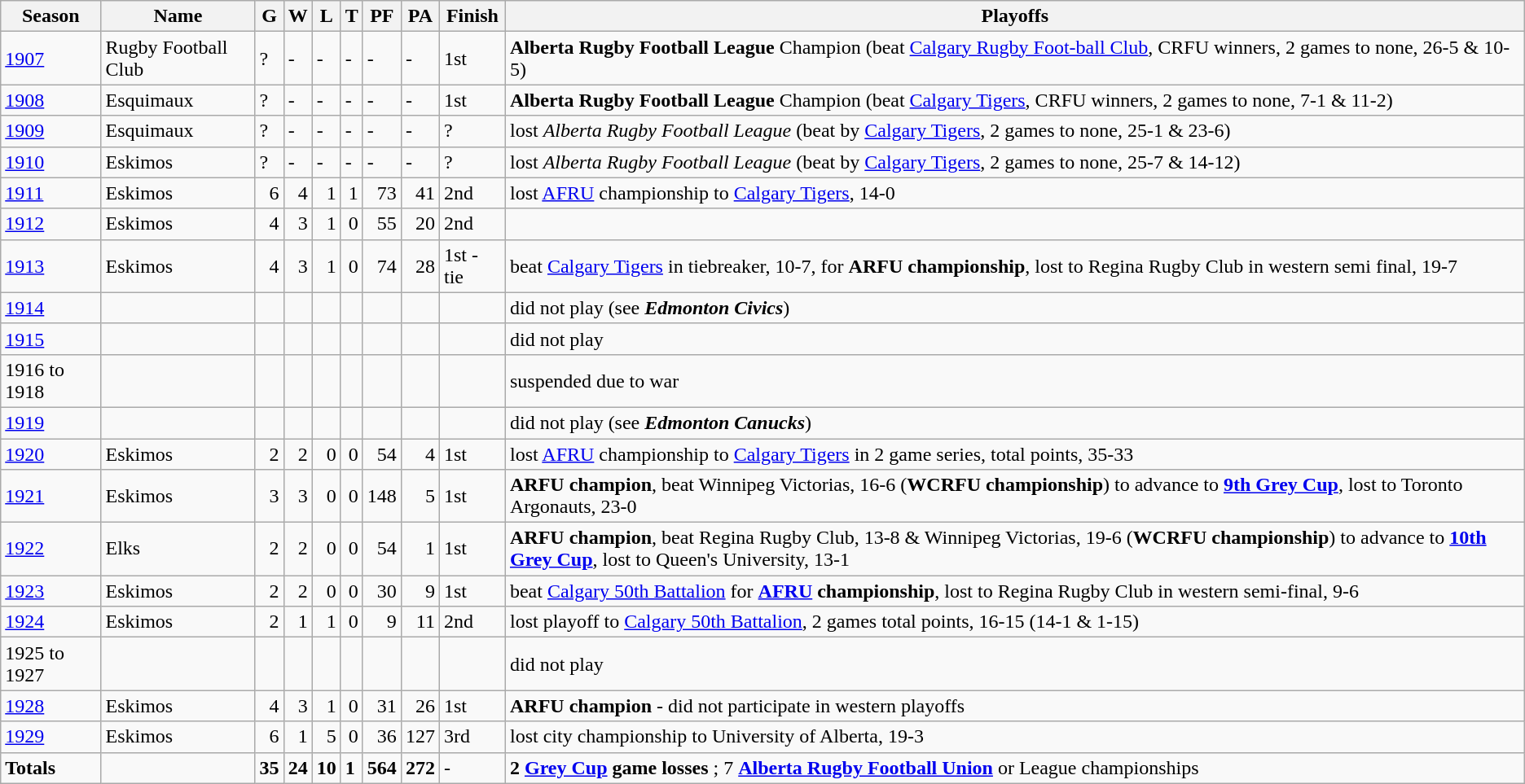<table class="wikitable">
<tr>
<th>Season</th>
<th>Name</th>
<th>G</th>
<th>W</th>
<th>L</th>
<th>T</th>
<th>PF</th>
<th>PA</th>
<th>Finish</th>
<th>Playoffs</th>
</tr>
<tr>
<td><a href='#'>1907</a></td>
<td>Rugby Football Club</td>
<td>?</td>
<td>-</td>
<td>-</td>
<td>-</td>
<td>-</td>
<td>-</td>
<td>1st</td>
<td><strong>Alberta Rugby Football League</strong> Champion (beat <a href='#'>Calgary Rugby Foot-ball Club</a>, CRFU winners, 2 games to none, 26-5 & 10-5)</td>
</tr>
<tr>
<td><a href='#'>1908</a></td>
<td>Esquimaux</td>
<td>?</td>
<td>-</td>
<td>-</td>
<td>-</td>
<td>-</td>
<td>-</td>
<td>1st</td>
<td><strong>Alberta Rugby Football League</strong> Champion (beat <a href='#'>Calgary Tigers</a>, CRFU winners, 2 games to none, 7-1 & 11-2)</td>
</tr>
<tr>
<td><a href='#'>1909</a></td>
<td>Esquimaux</td>
<td>?</td>
<td>-</td>
<td>-</td>
<td>-</td>
<td>-</td>
<td>-</td>
<td>?</td>
<td>lost <em>Alberta Rugby Football League</em> (beat by <a href='#'>Calgary Tigers</a>, 2 games to none, 25-1 & 23-6)</td>
</tr>
<tr>
<td><a href='#'>1910</a></td>
<td>Eskimos</td>
<td>?</td>
<td>-</td>
<td>-</td>
<td>-</td>
<td>-</td>
<td>-</td>
<td>?</td>
<td>lost <em>Alberta Rugby Football League</em> (beat by <a href='#'>Calgary Tigers</a>, 2 games to none, 25-7 & 14-12)</td>
</tr>
<tr>
<td><a href='#'>1911</a></td>
<td>Eskimos</td>
<td style="text-align:right">6</td>
<td style="text-align:right">4</td>
<td style="text-align:right">1</td>
<td style="text-align:right">1</td>
<td style="text-align:right">73</td>
<td style="text-align:right">41</td>
<td>2nd</td>
<td>lost <a href='#'>AFRU</a> championship to <a href='#'>Calgary Tigers</a>, 14-0</td>
</tr>
<tr>
<td><a href='#'>1912</a></td>
<td>Eskimos</td>
<td style="text-align:right">4</td>
<td style="text-align:right">3</td>
<td style="text-align:right">1</td>
<td style="text-align:right">0</td>
<td style="text-align:right">55</td>
<td style="text-align:right">20</td>
<td>2nd</td>
<td></td>
</tr>
<tr>
<td><a href='#'>1913</a></td>
<td>Eskimos</td>
<td style="text-align:right">4</td>
<td style="text-align:right">3</td>
<td style="text-align:right">1</td>
<td style="text-align:right">0</td>
<td style="text-align:right">74</td>
<td style="text-align:right">28</td>
<td>1st - tie</td>
<td>beat <a href='#'>Calgary Tigers</a> in tiebreaker, 10-7, for <strong>ARFU championship</strong>, lost to Regina Rugby Club in western semi final, 19-7</td>
</tr>
<tr>
<td><a href='#'>1914</a></td>
<td></td>
<td></td>
<td></td>
<td></td>
<td></td>
<td></td>
<td></td>
<td></td>
<td>did not play (see <strong><em>Edmonton Civics</em></strong>)</td>
</tr>
<tr>
<td><a href='#'>1915</a></td>
<td></td>
<td></td>
<td></td>
<td></td>
<td></td>
<td></td>
<td></td>
<td></td>
<td>did not play</td>
</tr>
<tr>
<td>1916 to 1918</td>
<td></td>
<td></td>
<td></td>
<td></td>
<td></td>
<td></td>
<td></td>
<td></td>
<td>suspended due to war</td>
</tr>
<tr>
<td><a href='#'>1919</a></td>
<td></td>
<td></td>
<td></td>
<td></td>
<td></td>
<td></td>
<td></td>
<td></td>
<td>did not play (see <strong><em>Edmonton Canucks</em></strong>)</td>
</tr>
<tr>
<td><a href='#'>1920</a></td>
<td>Eskimos</td>
<td style="text-align:right">2</td>
<td style="text-align:right">2</td>
<td style="text-align:right">0</td>
<td style="text-align:right">0</td>
<td style="text-align:right">54</td>
<td style="text-align:right">4</td>
<td>1st</td>
<td>lost <a href='#'>AFRU</a> championship to <a href='#'>Calgary Tigers</a> in 2 game series, total points, 35-33</td>
</tr>
<tr>
<td><a href='#'>1921</a></td>
<td>Eskimos</td>
<td style="text-align:right">3</td>
<td style="text-align:right">3</td>
<td style="text-align:right">0</td>
<td style="text-align:right">0</td>
<td style="text-align:right">148</td>
<td style="text-align:right">5</td>
<td>1st</td>
<td><strong>ARFU champion</strong>, beat Winnipeg Victorias, 16-6  (<strong>WCRFU championship</strong>) to advance to <strong><a href='#'>9th Grey Cup</a></strong>, lost to Toronto Argonauts, 23-0</td>
</tr>
<tr>
<td><a href='#'>1922</a></td>
<td>Elks</td>
<td style="text-align:right">2</td>
<td style="text-align:right">2</td>
<td style="text-align:right">0</td>
<td style="text-align:right">0</td>
<td style="text-align:right">54</td>
<td style="text-align:right">1</td>
<td>1st</td>
<td><strong>ARFU champion</strong>, beat Regina Rugby Club, 13-8 & Winnipeg Victorias, 19-6  (<strong>WCRFU championship</strong>) to advance to <strong><a href='#'>10th Grey Cup</a></strong>, lost to Queen's University, 13-1</td>
</tr>
<tr>
<td><a href='#'>1923</a></td>
<td>Eskimos</td>
<td style="text-align:right">2</td>
<td style="text-align:right">2</td>
<td style="text-align:right">0</td>
<td style="text-align:right">0</td>
<td style="text-align:right">30</td>
<td style="text-align:right">9</td>
<td>1st</td>
<td>beat <a href='#'>Calgary 50th Battalion</a> for <strong><a href='#'>AFRU</a> championship</strong>, lost to Regina Rugby Club in western semi-final, 9-6</td>
</tr>
<tr>
<td><a href='#'>1924</a></td>
<td>Eskimos</td>
<td style="text-align:right">2</td>
<td style="text-align:right">1</td>
<td style="text-align:right">1</td>
<td style="text-align:right">0</td>
<td style="text-align:right">9</td>
<td style="text-align:right">11</td>
<td>2nd</td>
<td>lost playoff to <a href='#'>Calgary 50th Battalion</a>, 2 games total points, 16-15 (14-1 & 1-15)</td>
</tr>
<tr>
<td>1925 to 1927</td>
<td></td>
<td></td>
<td></td>
<td></td>
<td></td>
<td></td>
<td></td>
<td></td>
<td>did not play</td>
</tr>
<tr>
<td><a href='#'>1928</a></td>
<td>Eskimos</td>
<td style="text-align:right">4</td>
<td style="text-align:right">3</td>
<td style="text-align:right">1</td>
<td style="text-align:right">0</td>
<td style="text-align:right">31</td>
<td style="text-align:right">26</td>
<td>1st</td>
<td><strong>ARFU champion</strong> - did not participate in western playoffs</td>
</tr>
<tr>
<td><a href='#'>1929</a></td>
<td>Eskimos</td>
<td style="text-align:right">6</td>
<td style="text-align:right">1</td>
<td style="text-align:right">5</td>
<td style="text-align:right">0</td>
<td style="text-align:right">36</td>
<td style="text-align:right">127</td>
<td>3rd</td>
<td>lost city championship to University of Alberta, 19-3</td>
</tr>
<tr>
<td><strong>Totals</strong></td>
<td></td>
<td><strong>35</strong></td>
<td><strong>24</strong></td>
<td><strong>10</strong></td>
<td><strong>1</strong></td>
<td><strong>564</strong></td>
<td><strong>272</strong></td>
<td>-</td>
<td><strong>2 <a href='#'>Grey Cup</a> game losses</strong> ; 7 <strong><a href='#'>Alberta Rugby Football Union</a></strong> or League championships</td>
</tr>
</table>
